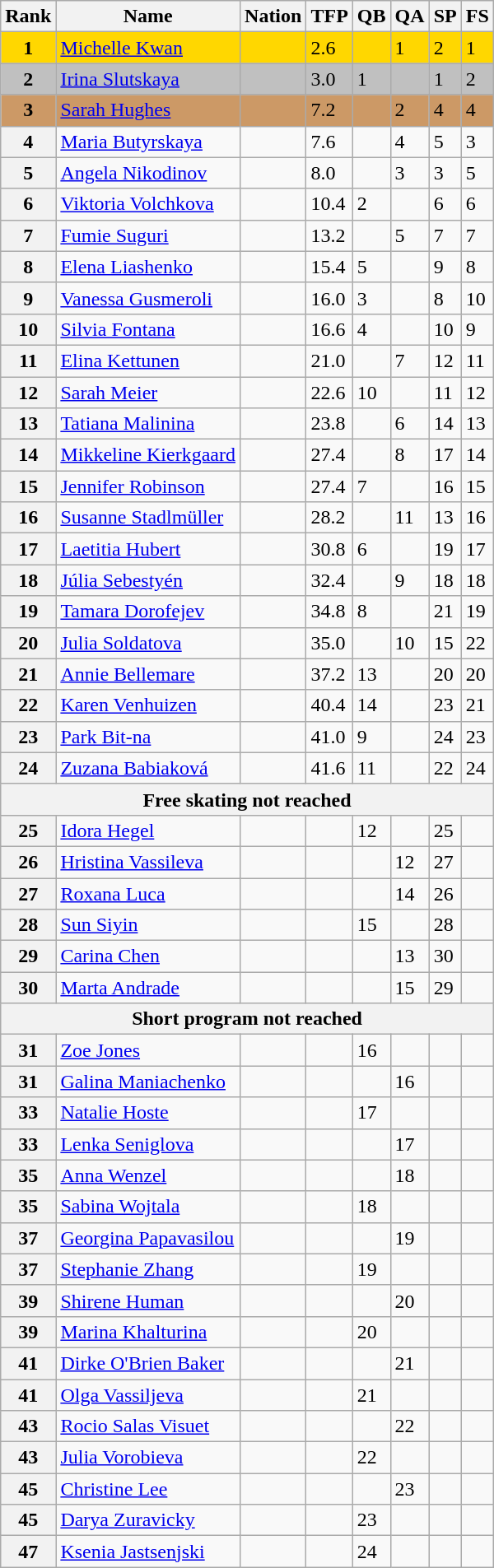<table class="wikitable">
<tr>
<th>Rank</th>
<th>Name</th>
<th>Nation</th>
<th>TFP</th>
<th>QB</th>
<th>QA</th>
<th>SP</th>
<th>FS</th>
</tr>
<tr bgcolor=gold>
<td align=center><strong>1</strong></td>
<td><a href='#'>Michelle Kwan</a></td>
<td></td>
<td>2.6</td>
<td></td>
<td>1</td>
<td>2</td>
<td>1</td>
</tr>
<tr bgcolor=silver>
<td align=center><strong>2</strong></td>
<td><a href='#'>Irina Slutskaya</a></td>
<td></td>
<td>3.0</td>
<td>1</td>
<td></td>
<td>1</td>
<td>2</td>
</tr>
<tr bgcolor=cc9966>
<td align=center><strong>3</strong></td>
<td><a href='#'>Sarah Hughes</a></td>
<td></td>
<td>7.2</td>
<td></td>
<td>2</td>
<td>4</td>
<td>4</td>
</tr>
<tr>
<th>4</th>
<td><a href='#'>Maria Butyrskaya</a></td>
<td></td>
<td>7.6</td>
<td></td>
<td>4</td>
<td>5</td>
<td>3</td>
</tr>
<tr>
<th>5</th>
<td><a href='#'>Angela Nikodinov</a></td>
<td></td>
<td>8.0</td>
<td></td>
<td>3</td>
<td>3</td>
<td>5</td>
</tr>
<tr>
<th>6</th>
<td><a href='#'>Viktoria Volchkova</a></td>
<td></td>
<td>10.4</td>
<td>2</td>
<td></td>
<td>6</td>
<td>6</td>
</tr>
<tr>
<th>7</th>
<td><a href='#'>Fumie Suguri</a></td>
<td></td>
<td>13.2</td>
<td></td>
<td>5</td>
<td>7</td>
<td>7</td>
</tr>
<tr>
<th>8</th>
<td><a href='#'>Elena Liashenko</a></td>
<td></td>
<td>15.4</td>
<td>5</td>
<td></td>
<td>9</td>
<td>8</td>
</tr>
<tr>
<th>9</th>
<td><a href='#'>Vanessa Gusmeroli</a></td>
<td></td>
<td>16.0</td>
<td>3</td>
<td></td>
<td>8</td>
<td>10</td>
</tr>
<tr>
<th>10</th>
<td><a href='#'>Silvia Fontana</a></td>
<td></td>
<td>16.6</td>
<td>4</td>
<td></td>
<td>10</td>
<td>9</td>
</tr>
<tr>
<th>11</th>
<td><a href='#'>Elina Kettunen</a></td>
<td></td>
<td>21.0</td>
<td></td>
<td>7</td>
<td>12</td>
<td>11</td>
</tr>
<tr>
<th>12</th>
<td><a href='#'>Sarah Meier</a></td>
<td></td>
<td>22.6</td>
<td>10</td>
<td></td>
<td>11</td>
<td>12</td>
</tr>
<tr>
<th>13</th>
<td><a href='#'>Tatiana Malinina</a></td>
<td></td>
<td>23.8</td>
<td></td>
<td>6</td>
<td>14</td>
<td>13</td>
</tr>
<tr>
<th>14</th>
<td><a href='#'>Mikkeline Kierkgaard</a></td>
<td></td>
<td>27.4</td>
<td></td>
<td>8</td>
<td>17</td>
<td>14</td>
</tr>
<tr>
<th>15</th>
<td><a href='#'>Jennifer Robinson</a></td>
<td></td>
<td>27.4</td>
<td>7</td>
<td></td>
<td>16</td>
<td>15</td>
</tr>
<tr>
<th>16</th>
<td><a href='#'>Susanne Stadlmüller</a></td>
<td></td>
<td>28.2</td>
<td></td>
<td>11</td>
<td>13</td>
<td>16</td>
</tr>
<tr>
<th>17</th>
<td><a href='#'>Laetitia Hubert</a></td>
<td></td>
<td>30.8</td>
<td>6</td>
<td></td>
<td>19</td>
<td>17</td>
</tr>
<tr>
<th>18</th>
<td><a href='#'>Júlia Sebestyén</a></td>
<td></td>
<td>32.4</td>
<td></td>
<td>9</td>
<td>18</td>
<td>18</td>
</tr>
<tr>
<th>19</th>
<td><a href='#'>Tamara Dorofejev</a></td>
<td></td>
<td>34.8</td>
<td>8</td>
<td></td>
<td>21</td>
<td>19</td>
</tr>
<tr>
<th>20</th>
<td><a href='#'>Julia Soldatova</a></td>
<td></td>
<td>35.0</td>
<td></td>
<td>10</td>
<td>15</td>
<td>22</td>
</tr>
<tr>
<th>21</th>
<td><a href='#'>Annie Bellemare</a></td>
<td></td>
<td>37.2</td>
<td>13</td>
<td></td>
<td>20</td>
<td>20</td>
</tr>
<tr>
<th>22</th>
<td><a href='#'>Karen Venhuizen</a></td>
<td></td>
<td>40.4</td>
<td>14</td>
<td></td>
<td>23</td>
<td>21</td>
</tr>
<tr>
<th>23</th>
<td><a href='#'>Park Bit-na</a></td>
<td></td>
<td>41.0</td>
<td>9</td>
<td></td>
<td>24</td>
<td>23</td>
</tr>
<tr>
<th>24</th>
<td><a href='#'>Zuzana Babiaková</a></td>
<td></td>
<td>41.6</td>
<td>11</td>
<td></td>
<td>22</td>
<td>24</td>
</tr>
<tr>
<th colspan=8>Free skating not reached</th>
</tr>
<tr>
<th>25</th>
<td><a href='#'>Idora Hegel</a></td>
<td></td>
<td></td>
<td>12</td>
<td></td>
<td>25</td>
<td></td>
</tr>
<tr>
<th>26</th>
<td><a href='#'>Hristina Vassileva</a></td>
<td></td>
<td></td>
<td></td>
<td>12</td>
<td>27</td>
<td></td>
</tr>
<tr>
<th>27</th>
<td><a href='#'>Roxana Luca</a></td>
<td></td>
<td></td>
<td></td>
<td>14</td>
<td>26</td>
<td></td>
</tr>
<tr>
<th>28</th>
<td><a href='#'>Sun Siyin</a></td>
<td></td>
<td></td>
<td>15</td>
<td></td>
<td>28</td>
<td></td>
</tr>
<tr>
<th>29</th>
<td><a href='#'>Carina Chen</a></td>
<td></td>
<td></td>
<td></td>
<td>13</td>
<td>30</td>
<td></td>
</tr>
<tr>
<th>30</th>
<td><a href='#'>Marta Andrade</a></td>
<td></td>
<td></td>
<td></td>
<td>15</td>
<td>29</td>
<td></td>
</tr>
<tr>
<th colspan=8>Short program not reached</th>
</tr>
<tr>
<th>31</th>
<td><a href='#'>Zoe Jones</a></td>
<td></td>
<td></td>
<td>16</td>
<td></td>
<td></td>
<td></td>
</tr>
<tr>
<th>31</th>
<td><a href='#'>Galina Maniachenko</a></td>
<td></td>
<td></td>
<td></td>
<td>16</td>
<td></td>
<td></td>
</tr>
<tr>
<th>33</th>
<td><a href='#'>Natalie Hoste</a></td>
<td></td>
<td></td>
<td>17</td>
<td></td>
<td></td>
<td></td>
</tr>
<tr>
<th>33</th>
<td><a href='#'>Lenka Seniglova</a></td>
<td></td>
<td></td>
<td></td>
<td>17</td>
<td></td>
<td></td>
</tr>
<tr>
<th>35</th>
<td><a href='#'>Anna Wenzel</a></td>
<td></td>
<td></td>
<td></td>
<td>18</td>
<td></td>
<td></td>
</tr>
<tr>
<th>35</th>
<td><a href='#'>Sabina Wojtala</a></td>
<td></td>
<td></td>
<td>18</td>
<td></td>
<td></td>
<td></td>
</tr>
<tr>
<th>37</th>
<td><a href='#'>Georgina Papavasilou</a></td>
<td></td>
<td></td>
<td></td>
<td>19</td>
<td></td>
<td></td>
</tr>
<tr>
<th>37</th>
<td><a href='#'>Stephanie Zhang</a></td>
<td></td>
<td></td>
<td>19</td>
<td></td>
<td></td>
<td></td>
</tr>
<tr>
<th>39</th>
<td><a href='#'>Shirene Human</a></td>
<td></td>
<td></td>
<td></td>
<td>20</td>
<td></td>
<td></td>
</tr>
<tr>
<th>39</th>
<td><a href='#'>Marina Khalturina</a></td>
<td></td>
<td></td>
<td>20</td>
<td></td>
<td></td>
<td></td>
</tr>
<tr>
<th>41</th>
<td><a href='#'>Dirke O'Brien Baker</a></td>
<td></td>
<td></td>
<td></td>
<td>21</td>
<td></td>
<td></td>
</tr>
<tr>
<th>41</th>
<td><a href='#'>Olga Vassiljeva</a></td>
<td></td>
<td></td>
<td>21</td>
<td></td>
<td></td>
<td></td>
</tr>
<tr>
<th>43</th>
<td><a href='#'>Rocio Salas Visuet</a></td>
<td></td>
<td></td>
<td></td>
<td>22</td>
<td></td>
<td></td>
</tr>
<tr>
<th>43</th>
<td><a href='#'>Julia Vorobieva</a></td>
<td></td>
<td></td>
<td>22</td>
<td></td>
<td></td>
<td></td>
</tr>
<tr>
<th>45</th>
<td><a href='#'>Christine Lee</a></td>
<td></td>
<td></td>
<td></td>
<td>23</td>
<td></td>
<td></td>
</tr>
<tr>
<th>45</th>
<td><a href='#'>Darya Zuravicky</a></td>
<td></td>
<td></td>
<td>23</td>
<td></td>
<td></td>
<td></td>
</tr>
<tr>
<th>47</th>
<td><a href='#'>Ksenia Jastsenjski</a></td>
<td></td>
<td></td>
<td>24</td>
<td></td>
<td></td>
<td></td>
</tr>
</table>
